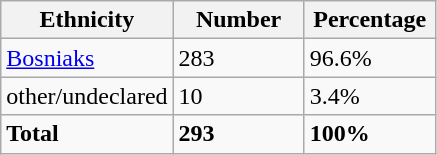<table class="wikitable">
<tr>
<th width="100px">Ethnicity</th>
<th width="80px">Number</th>
<th width="80px">Percentage</th>
</tr>
<tr>
<td><a href='#'>Bosniaks</a></td>
<td>283</td>
<td>96.6%</td>
</tr>
<tr>
<td>other/undeclared</td>
<td>10</td>
<td>3.4%</td>
</tr>
<tr>
<td><strong>Total</strong></td>
<td><strong>293</strong></td>
<td><strong>100%</strong></td>
</tr>
</table>
